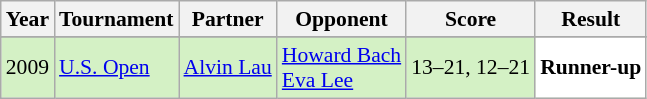<table class="sortable wikitable" style="font-size: 90%;">
<tr>
<th>Year</th>
<th>Tournament</th>
<th>Partner</th>
<th>Opponent</th>
<th>Score</th>
<th>Result</th>
</tr>
<tr>
</tr>
<tr style="background:#D4F1C5">
<td align="center">2009</td>
<td align="left"><a href='#'>U.S. Open</a></td>
<td align="left"> <a href='#'>Alvin Lau</a></td>
<td align="left"> <a href='#'>Howard Bach</a> <br>  <a href='#'>Eva Lee</a></td>
<td align="left">13–21, 12–21</td>
<td style="text-align:left; background:white"> <strong>Runner-up</strong></td>
</tr>
</table>
